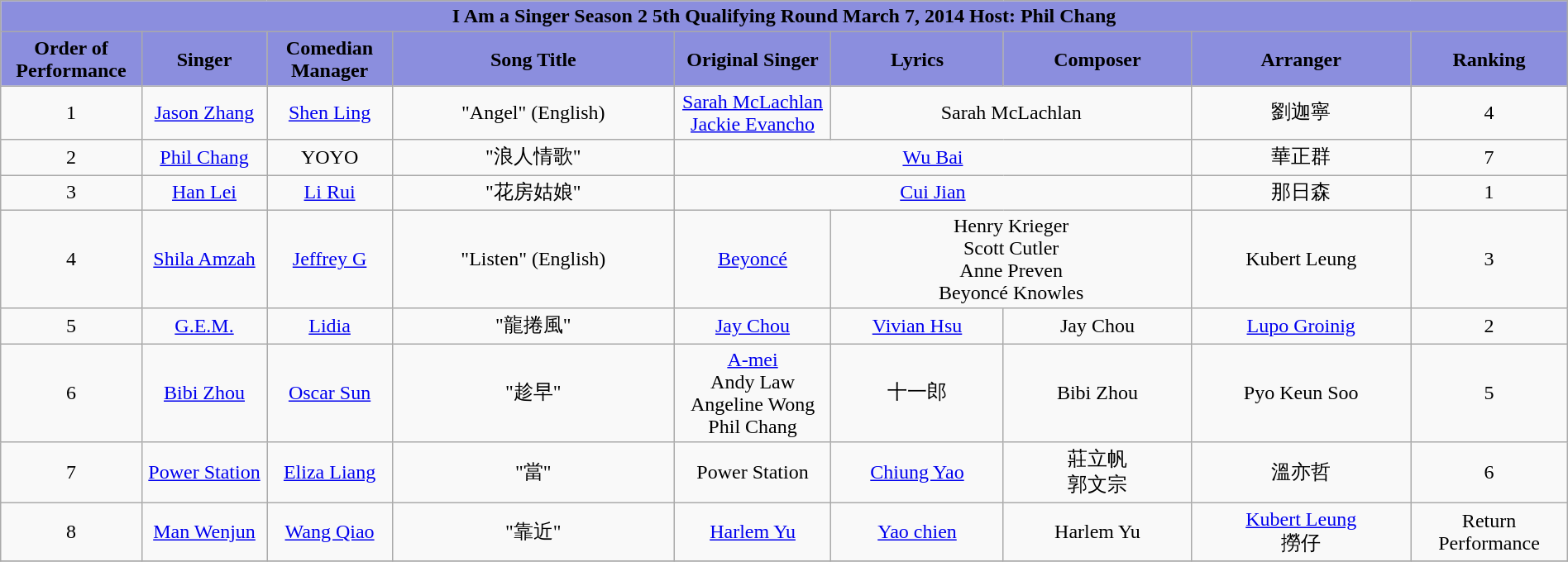<table class="wikitable sortable mw-collapsible" width="100%" style="text-align:center">
<tr align=center style="background:#8B8EDE">
<td colspan="10"><div><strong>I Am a Singer Season 2 5th Qualifying Round March 7, 2014 Host: Phil Chang</strong></div></td>
</tr>
<tr align=center style="background:#8B8EDE">
<td style="width:9%"><strong>Order of Performance</strong></td>
<td style="width:8%"><strong>Singer</strong></td>
<td style="width:8%"><strong>Comedian Manager</strong></td>
<td style="width:18%"><strong>Song Title</strong></td>
<td style="width:10%"><strong>Original Singer</strong></td>
<td style=width:10%"><strong>Lyrics</strong></td>
<td style="width:12%"><strong>Composer</strong></td>
<td style="width:14%"><strong>Arranger</strong></td>
<td style="width:10%"><strong>Ranking</strong></td>
</tr>
<tr>
<td>1</td>
<td><a href='#'>Jason Zhang</a></td>
<td><a href='#'>Shen Ling</a></td>
<td>"Angel" (English)</td>
<td><a href='#'>Sarah McLachlan</a><br><a href='#'>Jackie Evancho</a></td>
<td colspan="2">Sarah McLachlan</td>
<td>劉迦寧</td>
<td>4</td>
</tr>
<tr>
<td>2</td>
<td><a href='#'>Phil Chang</a></td>
<td>YOYO</td>
<td>"浪人情歌"</td>
<td colspan="3"><a href='#'>Wu Bai</a></td>
<td>華正群</td>
<td>7</td>
</tr>
<tr>
<td>3</td>
<td><a href='#'>Han Lei</a></td>
<td><a href='#'>Li Rui</a></td>
<td>"花房姑娘"</td>
<td colspan="3"><a href='#'>Cui Jian</a></td>
<td>那日森</td>
<td>1</td>
</tr>
<tr>
<td>4</td>
<td><a href='#'>Shila Amzah</a></td>
<td><a href='#'>Jeffrey G</a></td>
<td>"Listen" (English)</td>
<td><a href='#'>Beyoncé</a></td>
<td colspan="2">Henry Krieger<br>Scott Cutler<br>Anne Preven<br>Beyoncé Knowles</td>
<td>Kubert Leung</td>
<td>3</td>
</tr>
<tr>
<td>5</td>
<td><a href='#'>G.E.M.</a></td>
<td><a href='#'>Lidia</a></td>
<td>"龍捲風"</td>
<td><a href='#'>Jay Chou</a></td>
<td><a href='#'>Vivian Hsu</a></td>
<td>Jay Chou</td>
<td><a href='#'>Lupo Groinig</a></td>
<td>2</td>
</tr>
<tr>
<td>6</td>
<td><a href='#'>Bibi Zhou</a></td>
<td><a href='#'>Oscar Sun</a></td>
<td>"趁早"</td>
<td><a href='#'>A-mei</a><br>Andy Law<br>Angeline Wong<br>Phil Chang</td>
<td>十一郎</td>
<td>Bibi Zhou</td>
<td>Pyo Keun Soo</td>
<td>5</td>
</tr>
<tr>
<td>7</td>
<td><a href='#'>Power Station</a></td>
<td><a href='#'>Eliza Liang</a></td>
<td>"當"</td>
<td>Power Station</td>
<td><a href='#'>Chiung Yao</a></td>
<td>莊立帆<br>郭文宗</td>
<td>溫亦哲</td>
<td>6</td>
</tr>
<tr>
<td>8</td>
<td><a href='#'>Man Wenjun</a></td>
<td><a href='#'>Wang Qiao</a></td>
<td>"靠近"</td>
<td><a href='#'>Harlem Yu</a></td>
<td><a href='#'>Yao chien</a></td>
<td>Harlem Yu</td>
<td><a href='#'>Kubert Leung</a><br>撈仔</td>
<td>Return Performance</td>
</tr>
<tr>
</tr>
</table>
